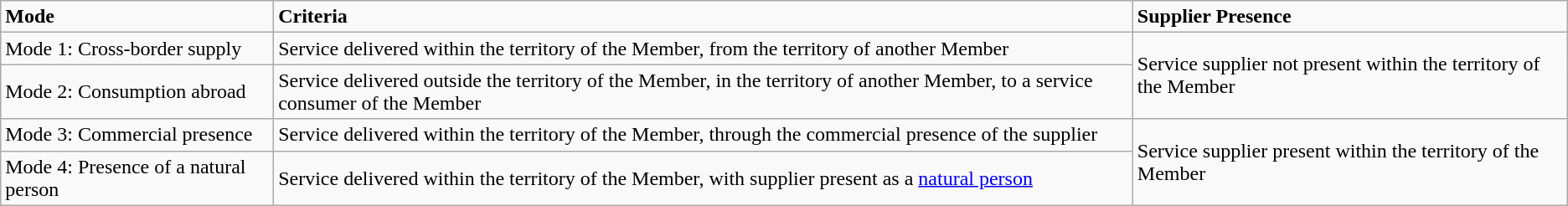<table class="wikitable">
<tr>
<td><strong>Mode</strong></td>
<td><strong>Criteria</strong></td>
<td><strong>Supplier Presence</strong></td>
</tr>
<tr>
<td>Mode 1: Cross-border supply</td>
<td>Service delivered within the territory of the Member, from the territory of another Member</td>
<td rowspan="2">Service supplier not present within the territory of the Member</td>
</tr>
<tr>
<td>Mode 2: Consumption abroad</td>
<td>Service delivered outside the territory of the Member, in the territory of another Member, to a service consumer of the Member</td>
</tr>
<tr>
<td>Mode 3: Commercial presence</td>
<td>Service delivered within the territory of the Member, through the commercial presence of the supplier</td>
<td rowspan="2">Service supplier present within the territory of the Member</td>
</tr>
<tr>
<td>Mode 4: Presence of a natural person</td>
<td>Service delivered within the territory of the Member, with supplier present as a <a href='#'>natural person</a></td>
</tr>
</table>
